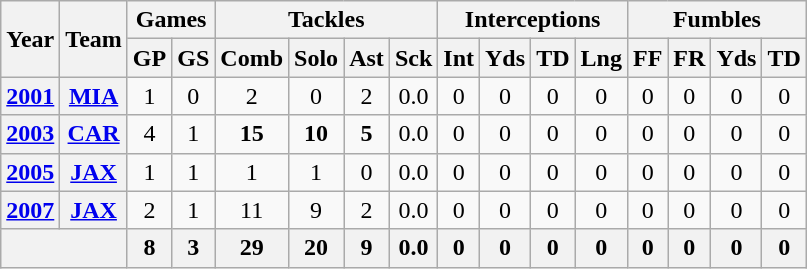<table class="wikitable" style="text-align:center">
<tr>
<th rowspan="2">Year</th>
<th rowspan="2">Team</th>
<th colspan="2">Games</th>
<th colspan="4">Tackles</th>
<th colspan="4">Interceptions</th>
<th colspan="4">Fumbles</th>
</tr>
<tr>
<th>GP</th>
<th>GS</th>
<th>Comb</th>
<th>Solo</th>
<th>Ast</th>
<th>Sck</th>
<th>Int</th>
<th>Yds</th>
<th>TD</th>
<th>Lng</th>
<th>FF</th>
<th>FR</th>
<th>Yds</th>
<th>TD</th>
</tr>
<tr>
<th><a href='#'>2001</a></th>
<th><a href='#'>MIA</a></th>
<td>1</td>
<td>0</td>
<td>2</td>
<td>0</td>
<td>2</td>
<td>0.0</td>
<td>0</td>
<td>0</td>
<td>0</td>
<td>0</td>
<td>0</td>
<td>0</td>
<td>0</td>
<td>0</td>
</tr>
<tr>
<th><a href='#'>2003</a></th>
<th><a href='#'>CAR</a></th>
<td>4</td>
<td>1</td>
<td><strong>15</strong></td>
<td><strong>10</strong></td>
<td><strong>5</strong></td>
<td>0.0</td>
<td>0</td>
<td>0</td>
<td>0</td>
<td>0</td>
<td>0</td>
<td>0</td>
<td>0</td>
<td>0</td>
</tr>
<tr>
<th><a href='#'>2005</a></th>
<th><a href='#'>JAX</a></th>
<td>1</td>
<td>1</td>
<td>1</td>
<td>1</td>
<td>0</td>
<td>0.0</td>
<td>0</td>
<td>0</td>
<td>0</td>
<td>0</td>
<td>0</td>
<td>0</td>
<td>0</td>
<td>0</td>
</tr>
<tr>
<th><a href='#'>2007</a></th>
<th><a href='#'>JAX</a></th>
<td>2</td>
<td>1</td>
<td>11</td>
<td>9</td>
<td>2</td>
<td>0.0</td>
<td>0</td>
<td>0</td>
<td>0</td>
<td>0</td>
<td>0</td>
<td>0</td>
<td>0</td>
<td>0</td>
</tr>
<tr>
<th colspan="2"></th>
<th>8</th>
<th>3</th>
<th>29</th>
<th>20</th>
<th>9</th>
<th>0.0</th>
<th>0</th>
<th>0</th>
<th>0</th>
<th>0</th>
<th>0</th>
<th>0</th>
<th>0</th>
<th>0</th>
</tr>
</table>
